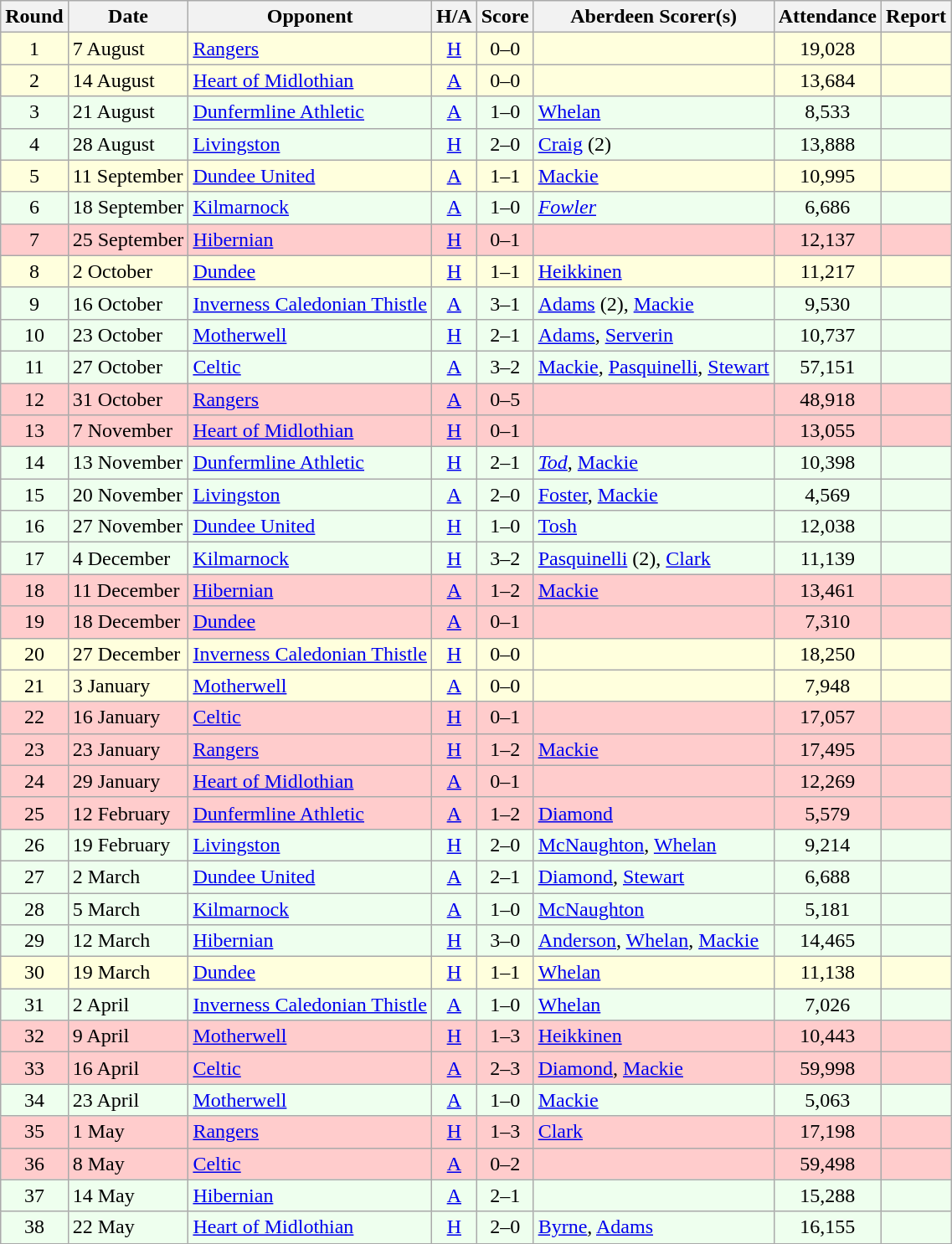<table class="wikitable" style="text-align:center">
<tr>
<th>Round</th>
<th>Date</th>
<th>Opponent</th>
<th>H/A</th>
<th>Score</th>
<th>Aberdeen Scorer(s)</th>
<th>Attendance</th>
<th>Report</th>
</tr>
<tr bgcolor=#FFFFDD>
<td>1</td>
<td align=left>7 August</td>
<td align=left><a href='#'>Rangers</a></td>
<td><a href='#'>H</a></td>
<td>0–0</td>
<td align=left></td>
<td>19,028</td>
<td></td>
</tr>
<tr bgcolor=#FFFFDD>
<td>2</td>
<td align=left>14 August</td>
<td align=left><a href='#'>Heart of Midlothian</a></td>
<td><a href='#'>A</a></td>
<td>0–0</td>
<td align=left></td>
<td>13,684</td>
<td></td>
</tr>
<tr bgcolor=#EEFFEE>
<td>3</td>
<td align=left>21 August</td>
<td align=left><a href='#'>Dunfermline Athletic</a></td>
<td><a href='#'>A</a></td>
<td>1–0</td>
<td align=left><a href='#'>Whelan</a></td>
<td>8,533</td>
<td></td>
</tr>
<tr bgcolor=#EEFFEE>
<td>4</td>
<td align=left>28 August</td>
<td align=left><a href='#'>Livingston</a></td>
<td><a href='#'>H</a></td>
<td>2–0</td>
<td align=left><a href='#'>Craig</a> (2)</td>
<td>13,888</td>
<td></td>
</tr>
<tr bgcolor=#FFFFDD>
<td>5</td>
<td align=left>11 September</td>
<td align=left><a href='#'>Dundee United</a></td>
<td><a href='#'>A</a></td>
<td>1–1</td>
<td align=left><a href='#'>Mackie</a></td>
<td>10,995</td>
<td></td>
</tr>
<tr bgcolor=#EEFFEE>
<td>6</td>
<td align=left>18 September</td>
<td align=left><a href='#'>Kilmarnock</a></td>
<td><a href='#'>A</a></td>
<td>1–0</td>
<td align=left><em><a href='#'>Fowler</a></em></td>
<td>6,686</td>
<td></td>
</tr>
<tr bgcolor=#FFCCCC>
<td>7</td>
<td align=left>25 September</td>
<td align=left><a href='#'>Hibernian</a></td>
<td><a href='#'>H</a></td>
<td>0–1</td>
<td align=left></td>
<td>12,137</td>
<td></td>
</tr>
<tr bgcolor=#FFFFDD>
<td>8</td>
<td align=left>2 October</td>
<td align=left><a href='#'>Dundee</a></td>
<td><a href='#'>H</a></td>
<td>1–1</td>
<td align=left><a href='#'>Heikkinen</a></td>
<td>11,217</td>
<td></td>
</tr>
<tr bgcolor=#EEFFEE>
<td>9</td>
<td align=left>16 October</td>
<td align=left><a href='#'>Inverness Caledonian Thistle</a></td>
<td><a href='#'>A</a></td>
<td>3–1</td>
<td align=left><a href='#'>Adams</a> (2), <a href='#'>Mackie</a></td>
<td>9,530</td>
<td></td>
</tr>
<tr bgcolor=#EEFFEE>
<td>10</td>
<td align=left>23 October</td>
<td align=left><a href='#'>Motherwell</a></td>
<td><a href='#'>H</a></td>
<td>2–1</td>
<td align=left><a href='#'>Adams</a>, <a href='#'>Serverin</a></td>
<td>10,737</td>
<td></td>
</tr>
<tr bgcolor=#EEFFEE>
<td>11</td>
<td align=left>27 October</td>
<td align=left><a href='#'>Celtic</a></td>
<td><a href='#'>A</a></td>
<td>3–2</td>
<td align=left><a href='#'>Mackie</a>, <a href='#'>Pasquinelli</a>, <a href='#'>Stewart</a></td>
<td>57,151</td>
<td></td>
</tr>
<tr bgcolor=#FFCCCC>
<td>12</td>
<td align=left>31 October</td>
<td align=left><a href='#'>Rangers</a></td>
<td><a href='#'>A</a></td>
<td>0–5</td>
<td align=left></td>
<td>48,918</td>
<td></td>
</tr>
<tr bgcolor=#FFCCCC>
<td>13</td>
<td align=left>7 November</td>
<td align=left><a href='#'>Heart of Midlothian</a></td>
<td><a href='#'>H</a></td>
<td>0–1</td>
<td align=left></td>
<td>13,055</td>
<td></td>
</tr>
<tr bgcolor=#EEFFEE>
<td>14</td>
<td align=left>13 November</td>
<td align=left><a href='#'>Dunfermline Athletic</a></td>
<td><a href='#'>H</a></td>
<td>2–1</td>
<td align=left><em><a href='#'>Tod</a></em>, <a href='#'>Mackie</a></td>
<td>10,398</td>
<td></td>
</tr>
<tr bgcolor=#EEFFEE>
<td>15</td>
<td align=left>20 November</td>
<td align=left><a href='#'>Livingston</a></td>
<td><a href='#'>A</a></td>
<td>2–0</td>
<td align=left><a href='#'>Foster</a>, <a href='#'>Mackie</a></td>
<td>4,569</td>
<td></td>
</tr>
<tr bgcolor=#EEFFEE>
<td>16</td>
<td align=left>27 November</td>
<td align=left><a href='#'>Dundee United</a></td>
<td><a href='#'>H</a></td>
<td>1–0</td>
<td align=left><a href='#'>Tosh</a></td>
<td>12,038</td>
<td></td>
</tr>
<tr bgcolor=#EEFFEE>
<td>17</td>
<td align=left>4 December</td>
<td align=left><a href='#'>Kilmarnock</a></td>
<td><a href='#'>H</a></td>
<td>3–2</td>
<td align=left><a href='#'>Pasquinelli</a> (2), <a href='#'>Clark</a></td>
<td>11,139</td>
<td></td>
</tr>
<tr bgcolor=#FFCCCC>
<td>18</td>
<td align=left>11 December</td>
<td align=left><a href='#'>Hibernian</a></td>
<td><a href='#'>A</a></td>
<td>1–2</td>
<td align=left><a href='#'>Mackie</a></td>
<td>13,461</td>
<td></td>
</tr>
<tr bgcolor=#FFCCCC>
<td>19</td>
<td align=left>18 December</td>
<td align=left><a href='#'>Dundee</a></td>
<td><a href='#'>A</a></td>
<td>0–1</td>
<td align=left></td>
<td>7,310</td>
<td></td>
</tr>
<tr bgcolor=#FFFFDD>
<td>20</td>
<td align=left>27 December</td>
<td align=left><a href='#'>Inverness Caledonian Thistle</a></td>
<td><a href='#'>H</a></td>
<td>0–0</td>
<td align=left></td>
<td>18,250</td>
<td></td>
</tr>
<tr bgcolor=#FFFFDD>
<td>21</td>
<td align=left>3 January</td>
<td align=left><a href='#'>Motherwell</a></td>
<td><a href='#'>A</a></td>
<td>0–0</td>
<td align=left></td>
<td>7,948</td>
<td></td>
</tr>
<tr bgcolor=#FFCCCC>
<td>22</td>
<td align=left>16 January</td>
<td align=left><a href='#'>Celtic</a></td>
<td><a href='#'>H</a></td>
<td>0–1</td>
<td align=left></td>
<td>17,057</td>
<td></td>
</tr>
<tr bgcolor=#FFCCCC>
<td>23</td>
<td align=left>23 January</td>
<td align=left><a href='#'>Rangers</a></td>
<td><a href='#'>H</a></td>
<td>1–2</td>
<td align=left><a href='#'>Mackie</a></td>
<td>17,495</td>
<td></td>
</tr>
<tr bgcolor=#FFCCCC>
<td>24</td>
<td align=left>29 January</td>
<td align=left><a href='#'>Heart of Midlothian</a></td>
<td><a href='#'>A</a></td>
<td>0–1</td>
<td align=left></td>
<td>12,269</td>
<td></td>
</tr>
<tr bgcolor=#FFCCCC>
<td>25</td>
<td align=left>12 February</td>
<td align=left><a href='#'>Dunfermline Athletic</a></td>
<td><a href='#'>A</a></td>
<td>1–2</td>
<td align=left><a href='#'>Diamond</a></td>
<td>5,579</td>
<td></td>
</tr>
<tr bgcolor=#EEFFEE>
<td>26</td>
<td align=left>19 February</td>
<td align=left><a href='#'>Livingston</a></td>
<td><a href='#'>H</a></td>
<td>2–0</td>
<td align=left><a href='#'>McNaughton</a>, <a href='#'>Whelan</a></td>
<td>9,214</td>
<td></td>
</tr>
<tr bgcolor=#EEFFEE>
<td>27</td>
<td align=left>2 March</td>
<td align=left><a href='#'>Dundee United</a></td>
<td><a href='#'>A</a></td>
<td>2–1</td>
<td align=left><a href='#'>Diamond</a>, <a href='#'>Stewart</a></td>
<td>6,688</td>
<td></td>
</tr>
<tr bgcolor=#EEFFEE>
<td>28</td>
<td align=left>5 March</td>
<td align=left><a href='#'>Kilmarnock</a></td>
<td><a href='#'>A</a></td>
<td>1–0</td>
<td align=left><a href='#'>McNaughton</a></td>
<td>5,181</td>
<td></td>
</tr>
<tr bgcolor=#EEFFEE>
<td>29</td>
<td align=left>12 March</td>
<td align=left><a href='#'>Hibernian</a></td>
<td><a href='#'>H</a></td>
<td>3–0</td>
<td align=left><a href='#'>Anderson</a>, <a href='#'>Whelan</a>, <a href='#'>Mackie</a></td>
<td>14,465</td>
<td></td>
</tr>
<tr bgcolor=#FFFFDD>
<td>30</td>
<td align=left>19 March</td>
<td align=left><a href='#'>Dundee</a></td>
<td><a href='#'>H</a></td>
<td>1–1</td>
<td align=left><a href='#'>Whelan</a></td>
<td>11,138</td>
<td></td>
</tr>
<tr bgcolor=#EEFFEE>
<td>31</td>
<td align=left>2 April</td>
<td align=left><a href='#'>Inverness Caledonian Thistle</a></td>
<td><a href='#'>A</a></td>
<td>1–0</td>
<td align=left><a href='#'>Whelan</a></td>
<td>7,026</td>
<td></td>
</tr>
<tr bgcolor=#FFCCCC>
<td>32</td>
<td align=left>9 April</td>
<td align=left><a href='#'>Motherwell</a></td>
<td><a href='#'>H</a></td>
<td>1–3</td>
<td align=left><a href='#'>Heikkinen</a></td>
<td>10,443</td>
<td></td>
</tr>
<tr bgcolor=#FFCCCC>
<td>33</td>
<td align=left>16 April</td>
<td align=left><a href='#'>Celtic</a></td>
<td><a href='#'>A</a></td>
<td>2–3</td>
<td align=left><a href='#'>Diamond</a>, <a href='#'>Mackie</a></td>
<td>59,998</td>
<td></td>
</tr>
<tr bgcolor=#EEFFEE>
<td>34</td>
<td align=left>23 April</td>
<td align=left><a href='#'>Motherwell</a></td>
<td><a href='#'>A</a></td>
<td>1–0</td>
<td align=left><a href='#'>Mackie</a></td>
<td>5,063</td>
<td></td>
</tr>
<tr bgcolor=#FFCCCC>
<td>35</td>
<td align=left>1 May</td>
<td align=left><a href='#'>Rangers</a></td>
<td><a href='#'>H</a></td>
<td>1–3</td>
<td align=left><a href='#'>Clark</a></td>
<td>17,198</td>
<td></td>
</tr>
<tr bgcolor=#FFCCCC>
<td>36</td>
<td align=left>8 May</td>
<td align=left><a href='#'>Celtic</a></td>
<td><a href='#'>A</a></td>
<td>0–2</td>
<td align=left></td>
<td>59,498</td>
<td></td>
</tr>
<tr bgcolor=#EEFFEE>
<td>37</td>
<td align=left>14 May</td>
<td align=left><a href='#'>Hibernian</a></td>
<td><a href='#'>A</a></td>
<td>2–1</td>
<td align=left></td>
<td>15,288</td>
<td></td>
</tr>
<tr bgcolor=#EEFFEE>
<td>38</td>
<td align=left>22 May</td>
<td align=left><a href='#'>Heart of Midlothian</a></td>
<td><a href='#'>H</a></td>
<td>2–0</td>
<td align=left><a href='#'>Byrne</a>, <a href='#'>Adams</a></td>
<td>16,155</td>
<td></td>
</tr>
<tr>
</tr>
</table>
